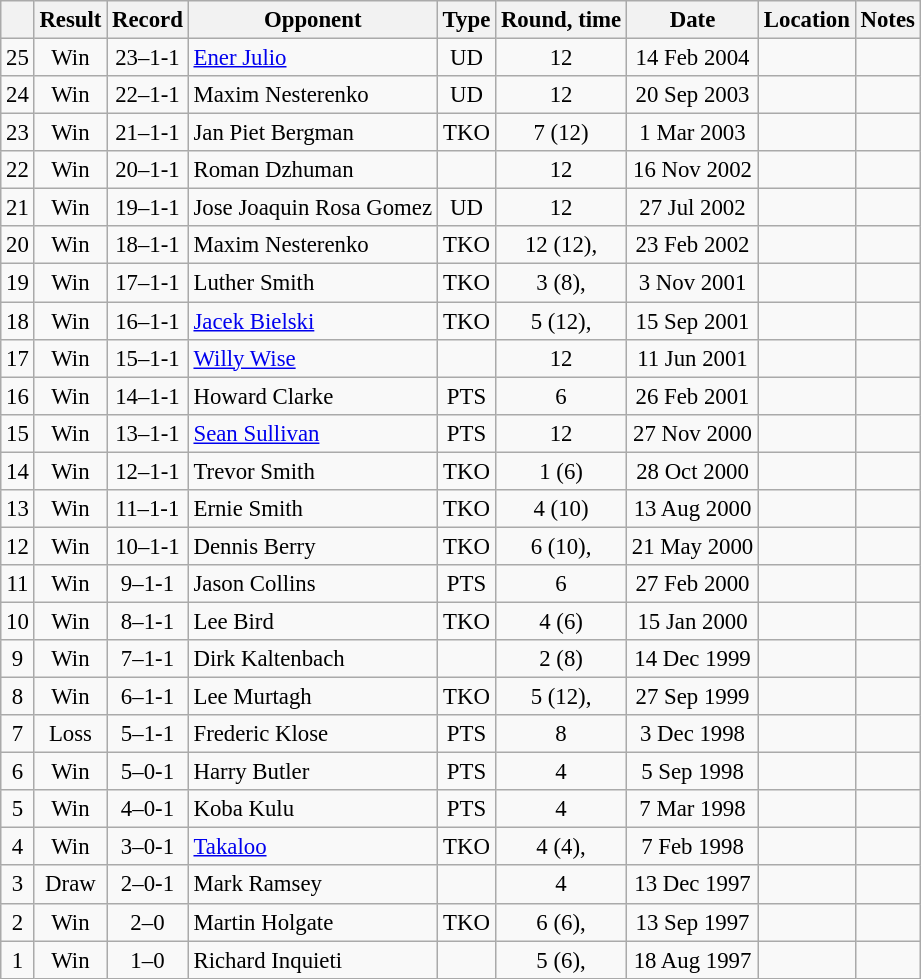<table class="wikitable" style="text-align:center; font-size:95%">
<tr>
<th></th>
<th>Result</th>
<th>Record</th>
<th>Opponent</th>
<th>Type</th>
<th>Round, time</th>
<th>Date</th>
<th>Location</th>
<th>Notes</th>
</tr>
<tr>
<td>25</td>
<td> Win</td>
<td>23–1-1</td>
<td align="left"> <a href='#'>Ener Julio</a></td>
<td>UD</td>
<td>12</td>
<td>14 Feb 2004</td>
<td align="left"> </td>
<td align="left"></td>
</tr>
<tr>
<td>24</td>
<td> Win</td>
<td>22–1-1</td>
<td align="left"> Maxim Nesterenko</td>
<td>UD</td>
<td>12</td>
<td>20 Sep 2003</td>
<td align="left"> </td>
<td align="left"></td>
</tr>
<tr>
<td>23</td>
<td> Win</td>
<td>21–1-1</td>
<td align="left"> Jan Piet Bergman</td>
<td>TKO</td>
<td>7 (12)</td>
<td>1 Mar 2003</td>
<td align="left"> </td>
<td align="left"></td>
</tr>
<tr>
<td>22</td>
<td> Win</td>
<td>20–1-1</td>
<td align="left"> Roman Dzhuman</td>
<td></td>
<td>12</td>
<td>16 Nov 2002</td>
<td align="left"> </td>
<td align="left"></td>
</tr>
<tr>
<td>21</td>
<td> Win</td>
<td>19–1-1</td>
<td align="left"> Jose Joaquin Rosa Gomez</td>
<td>UD</td>
<td>12</td>
<td>27 Jul 2002</td>
<td align="left"> </td>
<td align="left"></td>
</tr>
<tr>
<td>20</td>
<td> Win</td>
<td>18–1-1</td>
<td align="left"> Maxim Nesterenko</td>
<td>TKO</td>
<td>12 (12), </td>
<td>23 Feb 2002</td>
<td align="left"> </td>
<td align="left"></td>
</tr>
<tr>
<td>19</td>
<td> Win</td>
<td>17–1-1</td>
<td align="left"> Luther Smith</td>
<td>TKO</td>
<td>3 (8), </td>
<td>3 Nov 2001</td>
<td align="left"> </td>
<td></td>
</tr>
<tr>
<td>18</td>
<td> Win</td>
<td>16–1-1</td>
<td align="left"> <a href='#'>Jacek Bielski</a></td>
<td>TKO</td>
<td>5 (12), </td>
<td>15 Sep 2001</td>
<td align="left"> </td>
<td align="left"></td>
</tr>
<tr>
<td>17</td>
<td> Win</td>
<td>15–1-1</td>
<td align="left"> <a href='#'>Willy Wise</a></td>
<td></td>
<td>12</td>
<td>11 Jun 2001</td>
<td align="left"> </td>
<td align="left"></td>
</tr>
<tr>
<td>16</td>
<td> Win</td>
<td>14–1-1</td>
<td align="left"> Howard Clarke</td>
<td>PTS</td>
<td>6</td>
<td>26 Feb 2001</td>
<td align="left"> </td>
<td></td>
</tr>
<tr>
<td>15</td>
<td> Win</td>
<td>13–1-1</td>
<td align="left"> <a href='#'>Sean Sullivan</a></td>
<td>PTS</td>
<td>12</td>
<td>27 Nov 2000</td>
<td align="left"> </td>
<td align="left"></td>
</tr>
<tr>
<td>14</td>
<td> Win</td>
<td>12–1-1</td>
<td align="left"> Trevor Smith</td>
<td>TKO</td>
<td>1 (6)</td>
<td>28 Oct 2000</td>
<td align="left"> </td>
<td align="left"></td>
</tr>
<tr>
<td>13</td>
<td> Win</td>
<td>11–1-1</td>
<td align="left"> Ernie Smith</td>
<td>TKO</td>
<td>4 (10)</td>
<td>13 Aug 2000</td>
<td align="left"> </td>
<td align="left"></td>
</tr>
<tr>
<td>12</td>
<td> Win</td>
<td>10–1-1</td>
<td align="left"> Dennis Berry</td>
<td>TKO</td>
<td>6 (10), </td>
<td>21 May 2000</td>
<td align="left"> </td>
<td align="left"></td>
</tr>
<tr>
<td>11</td>
<td> Win</td>
<td>9–1-1</td>
<td align="left"> Jason Collins</td>
<td>PTS</td>
<td>6</td>
<td>27 Feb 2000</td>
<td align="left"> </td>
<td align="left"></td>
</tr>
<tr>
<td>10</td>
<td> Win</td>
<td>8–1-1</td>
<td align="left"> Lee Bird</td>
<td>TKO</td>
<td>4 (6)</td>
<td>15 Jan 2000</td>
<td align="left"> </td>
<td></td>
</tr>
<tr>
<td>9</td>
<td> Win</td>
<td>7–1-1</td>
<td align="left"> Dirk Kaltenbach</td>
<td></td>
<td>2 (8)</td>
<td>14 Dec 1999</td>
<td align="left"> </td>
<td></td>
</tr>
<tr>
<td>8</td>
<td> Win</td>
<td>6–1-1</td>
<td align="left"> Lee Murtagh</td>
<td>TKO</td>
<td>5 (12), </td>
<td>27 Sep 1999</td>
<td align="left"> </td>
<td align="left"></td>
</tr>
<tr>
<td>7</td>
<td> Loss</td>
<td>5–1-1</td>
<td align="left"> Frederic Klose</td>
<td>PTS</td>
<td>8</td>
<td>3 Dec 1998</td>
<td align="left"> </td>
<td></td>
</tr>
<tr>
<td>6</td>
<td> Win</td>
<td>5–0-1</td>
<td align="left"> Harry Butler</td>
<td>PTS</td>
<td>4</td>
<td>5 Sep 1998</td>
<td align="left"> </td>
<td></td>
</tr>
<tr>
<td>5</td>
<td> Win</td>
<td>4–0-1</td>
<td align="left"> Koba Kulu</td>
<td>PTS</td>
<td>4</td>
<td>7 Mar 1998</td>
<td align="left"> </td>
<td></td>
</tr>
<tr>
<td>4</td>
<td> Win</td>
<td>3–0-1</td>
<td align="left"> <a href='#'>Takaloo</a></td>
<td>TKO</td>
<td>4 (4), </td>
<td>7 Feb 1998</td>
<td align="left"> </td>
<td></td>
</tr>
<tr>
<td>3</td>
<td> Draw</td>
<td>2–0-1</td>
<td align="left"> Mark Ramsey</td>
<td></td>
<td>4</td>
<td>13 Dec 1997</td>
<td align="left"> </td>
<td></td>
</tr>
<tr>
<td>2</td>
<td> Win</td>
<td>2–0</td>
<td align="left"> Martin Holgate</td>
<td>TKO</td>
<td>6 (6), </td>
<td>13 Sep 1997</td>
<td align="left"> </td>
<td></td>
</tr>
<tr>
<td>1</td>
<td> Win</td>
<td>1–0</td>
<td style="text-align:left;"> Richard Inquieti</td>
<td></td>
<td>5 (6), </td>
<td>18 Aug 1997</td>
<td style="text-align:left;"> </td>
<td style="text-align:left;"></td>
</tr>
</table>
